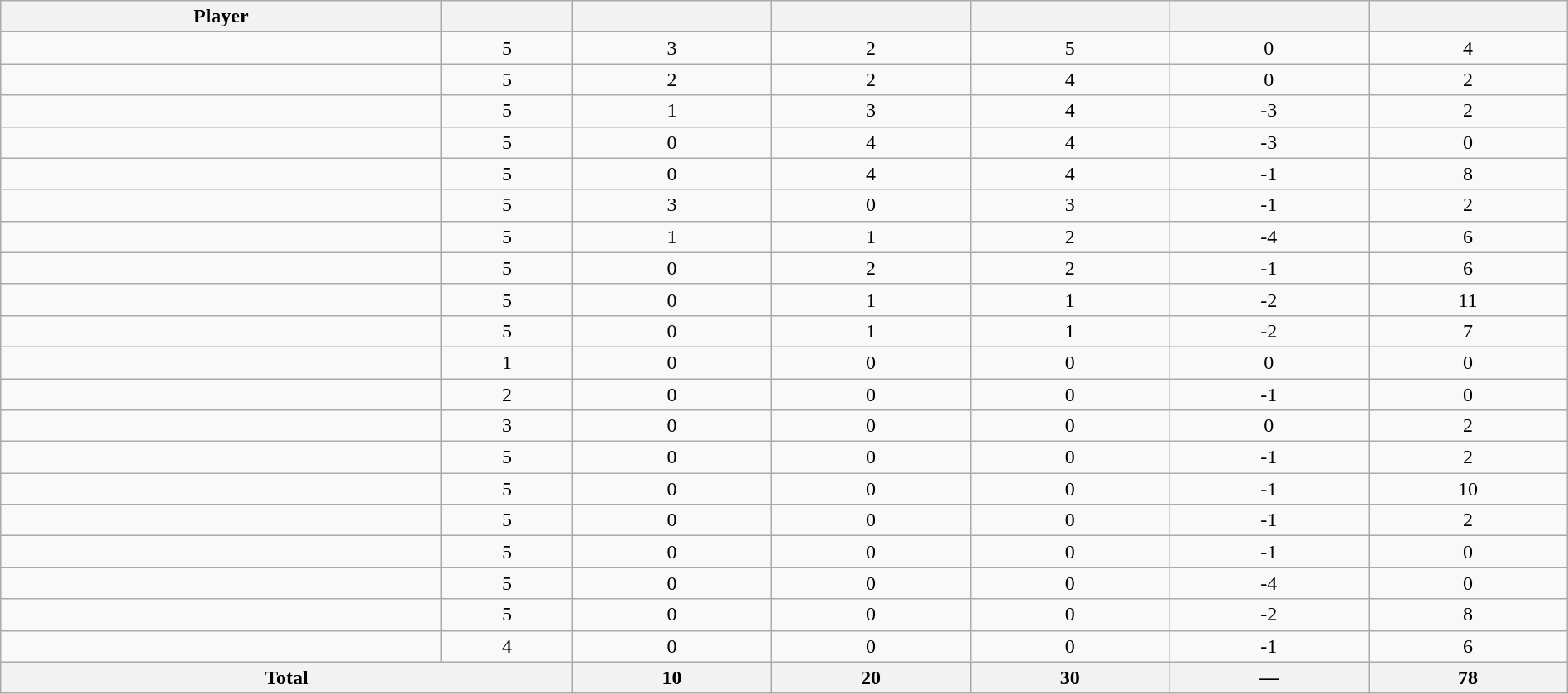<table class="wikitable sortable" style="width:100%; text-align:center;">
<tr>
<th>Player</th>
<th></th>
<th></th>
<th></th>
<th></th>
<th data-sort-type="number"></th>
<th></th>
</tr>
<tr>
<td></td>
<td>5</td>
<td>3</td>
<td>2</td>
<td>5</td>
<td>0</td>
<td>4</td>
</tr>
<tr>
<td></td>
<td>5</td>
<td>2</td>
<td>2</td>
<td>4</td>
<td>0</td>
<td>2</td>
</tr>
<tr>
<td></td>
<td>5</td>
<td>1</td>
<td>3</td>
<td>4</td>
<td>-3</td>
<td>2</td>
</tr>
<tr>
<td></td>
<td>5</td>
<td>0</td>
<td>4</td>
<td>4</td>
<td>-3</td>
<td>0</td>
</tr>
<tr>
<td></td>
<td>5</td>
<td>0</td>
<td>4</td>
<td>4</td>
<td>-1</td>
<td>8</td>
</tr>
<tr>
<td></td>
<td>5</td>
<td>3</td>
<td>0</td>
<td>3</td>
<td>-1</td>
<td>2</td>
</tr>
<tr>
<td></td>
<td>5</td>
<td>1</td>
<td>1</td>
<td>2</td>
<td>-4</td>
<td>6</td>
</tr>
<tr>
<td></td>
<td>5</td>
<td>0</td>
<td>2</td>
<td>2</td>
<td>-1</td>
<td>6</td>
</tr>
<tr>
<td></td>
<td>5</td>
<td>0</td>
<td>1</td>
<td>1</td>
<td>-2</td>
<td>11</td>
</tr>
<tr>
<td></td>
<td>5</td>
<td>0</td>
<td>1</td>
<td>1</td>
<td>-2</td>
<td>7</td>
</tr>
<tr>
<td></td>
<td>1</td>
<td>0</td>
<td>0</td>
<td>0</td>
<td>0</td>
<td>0</td>
</tr>
<tr>
<td></td>
<td>2</td>
<td>0</td>
<td>0</td>
<td>0</td>
<td>-1</td>
<td>0</td>
</tr>
<tr>
<td></td>
<td>3</td>
<td>0</td>
<td>0</td>
<td>0</td>
<td>0</td>
<td>2</td>
</tr>
<tr>
<td></td>
<td>5</td>
<td>0</td>
<td>0</td>
<td>0</td>
<td>-1</td>
<td>2</td>
</tr>
<tr>
<td></td>
<td>5</td>
<td>0</td>
<td>0</td>
<td>0</td>
<td>-1</td>
<td>10</td>
</tr>
<tr>
<td></td>
<td>5</td>
<td>0</td>
<td>0</td>
<td>0</td>
<td>-1</td>
<td>2</td>
</tr>
<tr>
<td></td>
<td>5</td>
<td>0</td>
<td>0</td>
<td>0</td>
<td>-1</td>
<td>0</td>
</tr>
<tr>
<td></td>
<td>5</td>
<td>0</td>
<td>0</td>
<td>0</td>
<td>-4</td>
<td>0</td>
</tr>
<tr>
<td></td>
<td>5</td>
<td>0</td>
<td>0</td>
<td>0</td>
<td>-2</td>
<td>8</td>
</tr>
<tr>
<td></td>
<td>4</td>
<td>0</td>
<td>0</td>
<td>0</td>
<td>-1</td>
<td>6</td>
</tr>
<tr class="sortbottom">
<th colspan=2>Total</th>
<th>10</th>
<th>20</th>
<th>30</th>
<th>—</th>
<th>78</th>
</tr>
</table>
